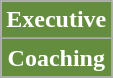<table class="wikitable">
<tr>
<th style="background:#648E3D; color:#fff;" scope="col" colspan="2">Executive</th>
</tr>
<tr>
</tr>
<tr>
</tr>
<tr>
</tr>
<tr>
<th style="background:#648E3D; color:#fff;" scope="col" colspan="2">Coaching<br></th>
</tr>
<tr>
</tr>
<tr>
</tr>
<tr>
</tr>
<tr>
</tr>
<tr>
</tr>
</table>
